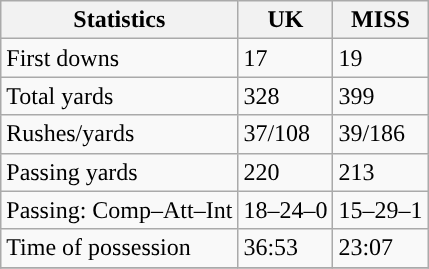<table class="wikitable" style="float: left;">
<tr>
<th>Statistics</th>
<th>UK</th>
<th>MISS</th>
</tr>
<tr>
<td>First downs</td>
<td>17</td>
<td>19</td>
</tr>
<tr>
<td>Total yards</td>
<td>328</td>
<td>399</td>
</tr>
<tr>
<td>Rushes/yards</td>
<td>37/108</td>
<td>39/186</td>
</tr>
<tr>
<td>Passing yards</td>
<td>220</td>
<td>213</td>
</tr>
<tr>
<td>Passing: Comp–Att–Int</td>
<td>18–24–0</td>
<td>15–29–1</td>
</tr>
<tr>
<td>Time of possession</td>
<td>36:53</td>
<td>23:07</td>
</tr>
<tr>
</tr>
</table>
